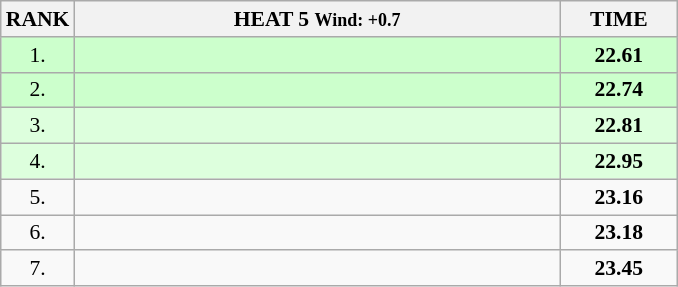<table class="wikitable" style="border-collapse: collapse; font-size: 90%;">
<tr>
<th>RANK</th>
<th style="width: 22em">HEAT 5 <small>Wind: +0.7</small></th>
<th style="width: 5em">TIME</th>
</tr>
<tr style="background:#ccffcc;">
<td align="center">1.</td>
<td></td>
<td align="center"><strong>22.61</strong></td>
</tr>
<tr style="background:#ccffcc;">
<td align="center">2.</td>
<td></td>
<td align="center"><strong>22.74</strong></td>
</tr>
<tr style="background:#ddffdd;">
<td align="center">3.</td>
<td></td>
<td align="center"><strong>22.81</strong></td>
</tr>
<tr style="background:#ddffdd;">
<td align="center">4.</td>
<td></td>
<td align="center"><strong>22.95</strong></td>
</tr>
<tr>
<td align="center">5.</td>
<td></td>
<td align="center"><strong>23.16</strong></td>
</tr>
<tr>
<td align="center">6.</td>
<td></td>
<td align="center"><strong>23.18</strong></td>
</tr>
<tr>
<td align="center">7.</td>
<td></td>
<td align="center"><strong>23.45</strong></td>
</tr>
</table>
